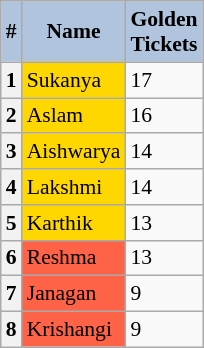<table class="wikitable" style="text-align:left;font-size:90%";>
<tr>
<th style= "background:LightSteelBlue;">#</th>
<th style= "background:LightSteelBlue;">Name</th>
<th style= "background:LightSteelBlue;">Golden<br>Tickets</th>
</tr>
<tr>
<th>1</th>
<td bgcolor="gold">Sukanya</td>
<td>17</td>
</tr>
<tr>
<th>2</th>
<td bgcolor="gold">Aslam</td>
<td>16</td>
</tr>
<tr>
<th>3</th>
<td bgcolor="gold">Aishwarya</td>
<td>14</td>
</tr>
<tr>
<th>4</th>
<td bgcolor="gold">Lakshmi</td>
<td>14</td>
</tr>
<tr>
<th>5</th>
<td bgcolor="gold">Karthik</td>
<td>13</td>
</tr>
<tr>
<th>6</th>
<td bgcolor="tomato">Reshma</td>
<td>13</td>
</tr>
<tr>
<th>7</th>
<td bgcolor="tomato">Janagan</td>
<td>9</td>
</tr>
<tr>
<th>8</th>
<td bgcolor="tomato">Krishangi</td>
<td>9</td>
</tr>
</table>
